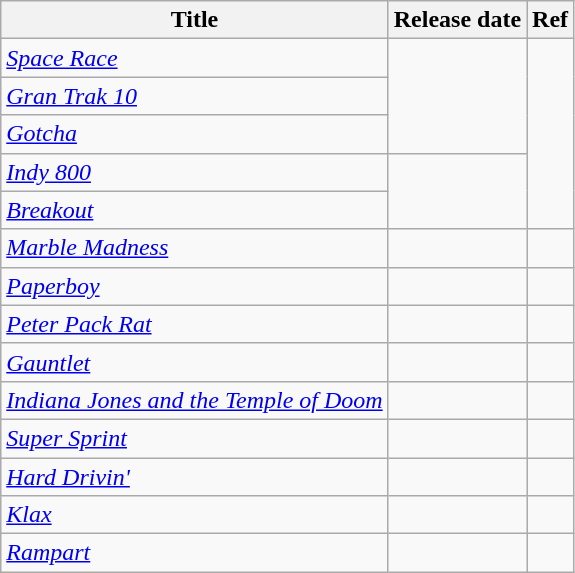<table class="wikitable sortable" width="auto">
<tr>
<th>Title</th>
<th>Release date</th>
<th>Ref</th>
</tr>
<tr>
<td><em><a href='#'>Space Race</a></em></td>
<td rowspan="3"></td>
<td rowspan="5"></td>
</tr>
<tr>
<td><em><a href='#'>Gran Trak 10</a></em></td>
</tr>
<tr>
<td><em><a href='#'>Gotcha</a></em></td>
</tr>
<tr>
<td><em><a href='#'>Indy 800</a></em></td>
<td rowspan="2"></td>
</tr>
<tr>
<td><em><a href='#'>Breakout</a></em></td>
</tr>
<tr>
<td><em><a href='#'>Marble Madness</a></em></td>
<td></td>
<td></td>
</tr>
<tr>
<td><em><a href='#'>Paperboy</a></em></td>
<td></td>
<td></td>
</tr>
<tr>
<td><em><a href='#'>Peter Pack Rat</a></em></td>
<td></td>
<td></td>
</tr>
<tr>
<td><em><a href='#'>Gauntlet</a></em></td>
<td></td>
<td></td>
</tr>
<tr>
<td><em><a href='#'>Indiana Jones and the Temple of Doom</a></em></td>
<td></td>
<td></td>
</tr>
<tr>
<td><em><a href='#'>Super Sprint</a></em></td>
<td></td>
<td></td>
</tr>
<tr>
<td><em><a href='#'>Hard Drivin'</a></em></td>
<td></td>
<td></td>
</tr>
<tr>
<td><em><a href='#'>Klax</a></em></td>
<td></td>
<td></td>
</tr>
<tr>
<td><em><a href='#'>Rampart</a></em></td>
<td></td>
<td></td>
</tr>
</table>
